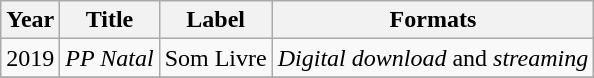<table class="wikitable plainrowheaders">
<tr>
<th>Year</th>
<th>Title</th>
<th>Label</th>
<th>Formats</th>
</tr>
<tr>
<td>2019</td>
<td><em>PP Natal</em></td>
<td>Som Livre</td>
<td><em>Digital download</em> and <em>streaming</em></td>
</tr>
<tr>
</tr>
</table>
